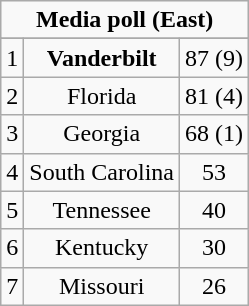<table class="wikitable">
<tr align="center"a>
<td align="center" Colspan="3"><strong>Media poll (East)</strong></td>
</tr>
<tr align="center">
</tr>
<tr align="center">
<td>1</td>
<td><strong>Vanderbilt</strong></td>
<td>87 (9)</td>
</tr>
<tr align="center">
<td>2</td>
<td>Florida</td>
<td>81 (4)</td>
</tr>
<tr align="center">
<td>3</td>
<td>Georgia</td>
<td>68 (1)</td>
</tr>
<tr align="center">
<td>4</td>
<td>South Carolina</td>
<td>53</td>
</tr>
<tr align="center">
<td>5</td>
<td>Tennessee</td>
<td>40</td>
</tr>
<tr align="center">
<td>6</td>
<td>Kentucky</td>
<td>30</td>
</tr>
<tr align="center">
<td>7</td>
<td>Missouri</td>
<td>26</td>
</tr>
</table>
